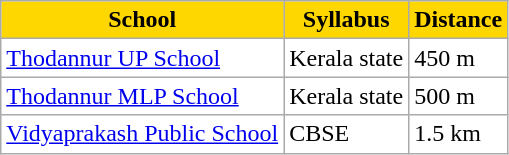<table class="wikitable sortable" style="background:#fff;">
<tr>
<th style="background:gold;">School</th>
<th style="background:gold;">Syllabus</th>
<th style="background:gold;">Distance</th>
</tr>
<tr>
<td><a href='#'>Thodannur UP School</a></td>
<td>Kerala state</td>
<td>450 m</td>
</tr>
<tr>
<td><a href='#'>Thodannur MLP School</a></td>
<td>Kerala state</td>
<td>500 m</td>
</tr>
<tr>
<td><a href='#'>Vidyaprakash Public School</a></td>
<td>CBSE</td>
<td>1.5 km</td>
</tr>
</table>
